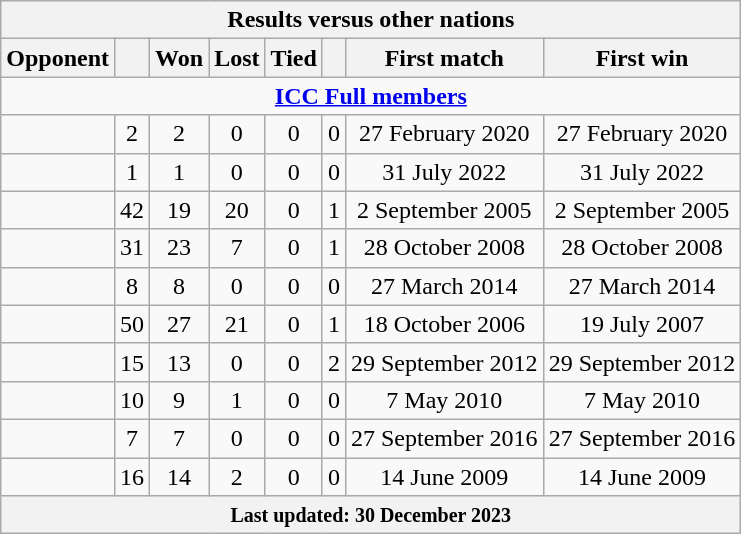<table class="wikitable" style="text-align:center;">
<tr>
<th colspan=8>Results versus other nations</th>
</tr>
<tr>
<th>Opponent</th>
<th></th>
<th>Won</th>
<th>Lost</th>
<th>Tied</th>
<th></th>
<th>First match</th>
<th>First win</th>
</tr>
<tr>
<td colspan="8" style="text-align: center;"><strong><a href='#'>ICC Full members</a></strong></td>
</tr>
<tr>
<td align=left></td>
<td>2</td>
<td>2</td>
<td>0</td>
<td>0</td>
<td>0</td>
<td>27 February 2020</td>
<td>27 February 2020</td>
</tr>
<tr>
<td align=left></td>
<td>1</td>
<td>1</td>
<td>0</td>
<td>0</td>
<td>0</td>
<td>31 July 2022</td>
<td>31 July 2022</td>
</tr>
<tr>
<td align=left></td>
<td>42</td>
<td>19</td>
<td>20</td>
<td>0</td>
<td>1</td>
<td>2 September 2005</td>
<td>2 September 2005</td>
</tr>
<tr>
<td align=left></td>
<td>31</td>
<td>23</td>
<td>7</td>
<td>0</td>
<td>1</td>
<td>28 October 2008</td>
<td>28 October 2008</td>
</tr>
<tr>
<td align=left></td>
<td>8</td>
<td>8</td>
<td>0</td>
<td>0</td>
<td>0</td>
<td>27 March 2014</td>
<td>27 March 2014</td>
</tr>
<tr>
<td align=left></td>
<td>50</td>
<td>27</td>
<td>21</td>
<td>0</td>
<td>1</td>
<td>18 October 2006</td>
<td>19 July 2007</td>
</tr>
<tr>
<td align=left></td>
<td>15</td>
<td>13</td>
<td>0</td>
<td>0</td>
<td>2</td>
<td>29 September 2012</td>
<td>29 September 2012</td>
</tr>
<tr>
<td align=left></td>
<td>10</td>
<td>9</td>
<td>1</td>
<td>0</td>
<td>0</td>
<td>7 May 2010</td>
<td>7 May 2010</td>
</tr>
<tr>
<td align=left></td>
<td>7</td>
<td>7</td>
<td>0</td>
<td>0</td>
<td>0</td>
<td>27 September 2016</td>
<td>27 September 2016</td>
</tr>
<tr>
<td align=left></td>
<td>16</td>
<td>14</td>
<td>2</td>
<td>0</td>
<td>0</td>
<td>14 June 2009</td>
<td>14 June 2009</td>
</tr>
<tr>
<th colspan=8><small>Last updated: 30 December 2023</small></th>
</tr>
</table>
